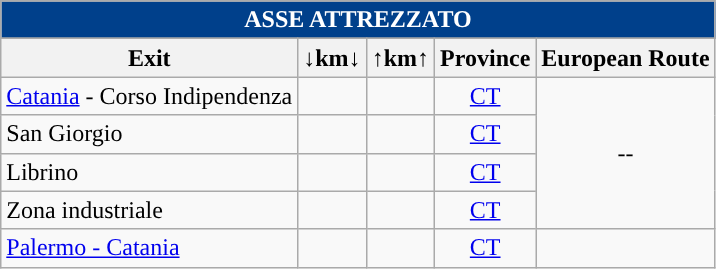<table class="wikitable">
<tr>
</tr>
<tr align="center" bgcolor="00408B" style="color: white;font-size:100%;">
<td colspan="6"><strong>ASSE ATTREZZATO</strong></td>
</tr>
<tr>
</tr>
<tr>
<th align="center"><strong>Exit</strong></th>
<th align="center"><strong>↓km↓</strong></th>
<th align="center"><strong>↑km↑</strong></th>
<th align="center"><strong>Province</strong></th>
<th align="center"><strong>European Route</strong></th>
</tr>
<tr>
<td>  <a href='#'>Catania</a> - Corso Indipendenza</td>
<td align="right"></td>
<td align="right"></td>
<td align="center"><a href='#'>CT</a></td>
<td align="center" rowspan=4>--</td>
</tr>
<tr>
<td>  San Giorgio</td>
<td align="right"></td>
<td align="right"></td>
<td align="center"><a href='#'>CT</a></td>
</tr>
<tr>
<td>  Librino</td>
<td align="right"></td>
<td align="right"></td>
<td align="center"><a href='#'>CT</a></td>
</tr>
<tr>
<td>  Zona industriale</td>
<td align="right"></td>
<td align="right"></td>
<td align="center"><a href='#'>CT</a></td>
</tr>
<tr>
<td>  <a href='#'>Palermo - Catania</a></td>
<td align="right"></td>
<td align="right"></td>
<td align="center"><a href='#'>CT</a></td>
<td></td>
</tr>
</table>
